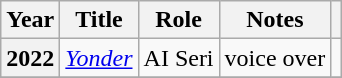<table class="wikitable plainrowheaders">
<tr>
<th scope="col">Year</th>
<th scope="col">Title</th>
<th scope="col">Role</th>
<th scope="col">Notes</th>
<th scope="col" class="unsortable"></th>
</tr>
<tr>
<th scope="row">2022</th>
<td><em><a href='#'>Yonder</a></em></td>
<td>AI Seri</td>
<td>voice over</td>
<td></td>
</tr>
<tr>
</tr>
</table>
